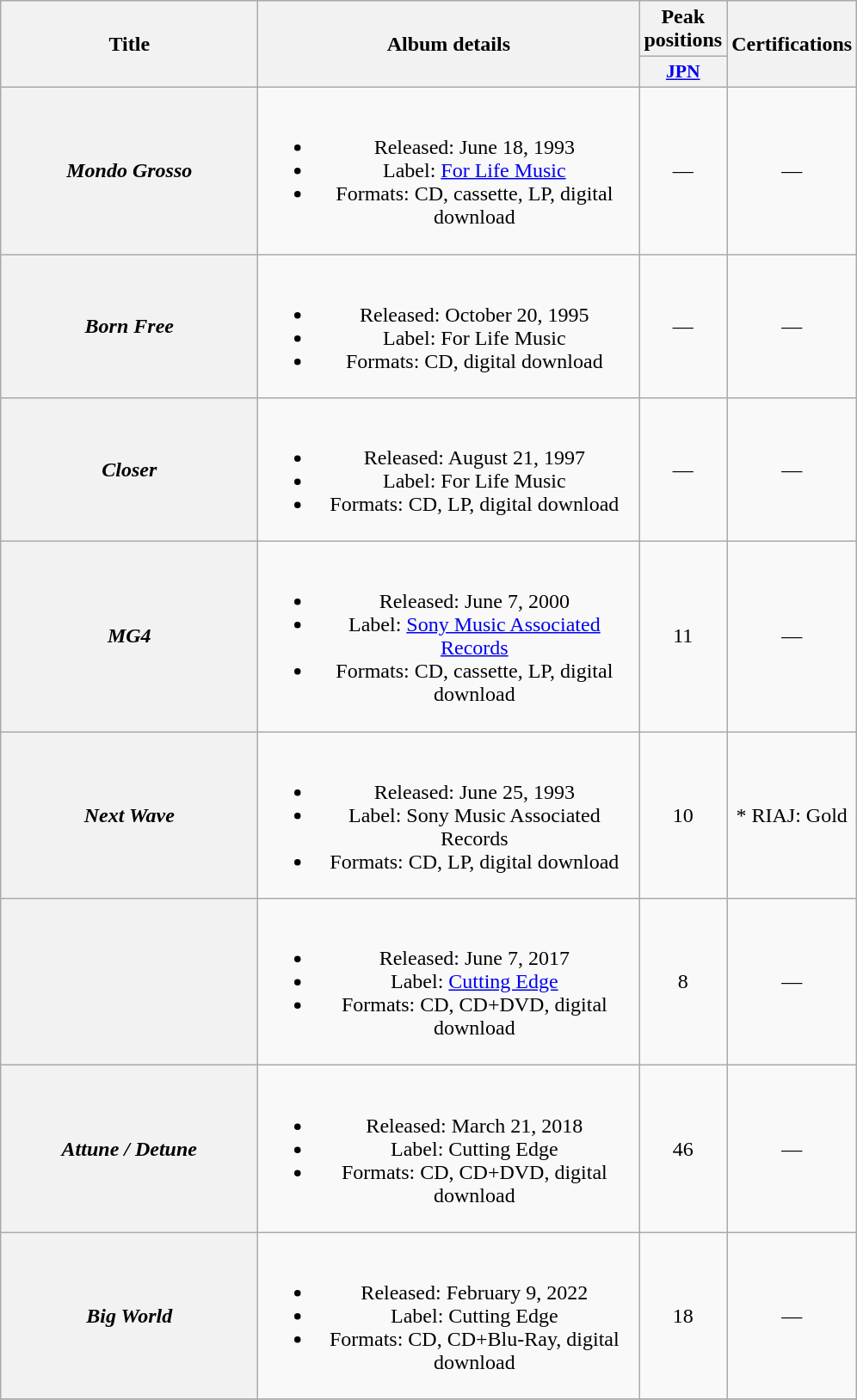<table class="wikitable plainrowheaders" style="text-align:center;">
<tr>
<th style="width:12em;" rowspan="2">Title</th>
<th style="width:18em;" rowspan="2">Album details</th>
<th colspan="1">Peak positions</th>
<th rowspan ="2">Certifications</th>
</tr>
<tr>
<th scope="col" style="width:3em;font-size:90%;"><a href='#'>JPN</a><br></th>
</tr>
<tr>
<th scope="row"><em>Mondo Grosso</em></th>
<td><br><ul><li>Released: June 18, 1993</li><li>Label: <a href='#'>For Life Music</a></li><li>Formats: CD, cassette, LP, digital download</li></ul></td>
<td>—</td>
<td>—</td>
</tr>
<tr>
<th scope="row"><em>Born Free</em></th>
<td><br><ul><li>Released: October 20, 1995</li><li>Label: For Life Music</li><li>Formats: CD, digital download</li></ul></td>
<td>—</td>
<td>—</td>
</tr>
<tr>
<th scope="row"><em>Closer</em></th>
<td><br><ul><li>Released: August 21, 1997</li><li>Label: For Life Music</li><li>Formats: CD, LP, digital download</li></ul></td>
<td>—</td>
<td>—</td>
</tr>
<tr>
<th scope="row"><em>MG4</em></th>
<td><br><ul><li>Released: June 7, 2000</li><li>Label: <a href='#'>Sony Music Associated Records</a></li><li>Formats: CD, cassette, LP, digital download</li></ul></td>
<td>11</td>
<td>—</td>
</tr>
<tr>
<th scope="row"><em>Next Wave</em></th>
<td><br><ul><li>Released: June 25, 1993</li><li>Label: Sony Music Associated Records</li><li>Formats: CD, LP, digital download</li></ul></td>
<td>10</td>
<td>* RIAJ: Gold </td>
</tr>
<tr>
<th scope="row"></th>
<td><br><ul><li>Released: June 7, 2017</li><li>Label: <a href='#'>Cutting Edge</a></li><li>Formats: CD, CD+DVD, digital download</li></ul></td>
<td>8</td>
<td>—</td>
</tr>
<tr>
<th scope="row"><em>Attune / Detune</em></th>
<td><br><ul><li>Released: March 21, 2018</li><li>Label: Cutting Edge</li><li>Formats: CD, CD+DVD, digital download</li></ul></td>
<td>46</td>
<td>—</td>
</tr>
<tr>
<th scope="row"><em>Big World</em></th>
<td><br><ul><li>Released: February 9, 2022</li><li>Label: Cutting Edge</li><li>Formats: CD, CD+Blu-Ray, digital download</li></ul></td>
<td>18</td>
<td>—</td>
</tr>
<tr>
</tr>
</table>
